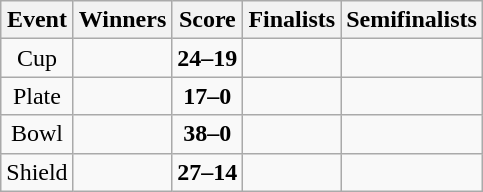<table class="wikitable" style="text-align: center">
<tr>
<th>Event</th>
<th>Winners</th>
<th>Score</th>
<th>Finalists</th>
<th>Semifinalists</th>
</tr>
<tr>
<td>Cup</td>
<td align=left><strong></strong></td>
<td><strong>24–19</strong></td>
<td align=left></td>
<td align=left><br></td>
</tr>
<tr>
<td>Plate</td>
<td align=left><strong></strong></td>
<td><strong>17–0</strong></td>
<td align=left></td>
<td align=left><br></td>
</tr>
<tr>
<td>Bowl</td>
<td align=left><strong></strong></td>
<td><strong>38–0</strong></td>
<td align=left></td>
<td align=left><br></td>
</tr>
<tr>
<td>Shield</td>
<td align=left><strong></strong></td>
<td><strong>27–14</strong></td>
<td align=left></td>
<td align=left><br></td>
</tr>
</table>
